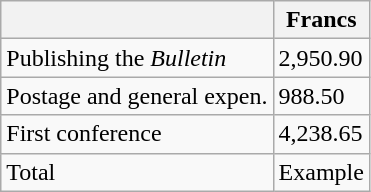<table class="wikitable">
<tr>
<th></th>
<th>Francs</th>
</tr>
<tr>
<td>Publishing the <em>Bulletin</em></td>
<td>2,950.90</td>
</tr>
<tr>
<td>Postage and general expen.</td>
<td>988.50</td>
</tr>
<tr>
<td>First conference</td>
<td>4,238.65</td>
</tr>
<tr>
<td>Total</td>
<td>Example</td>
</tr>
</table>
